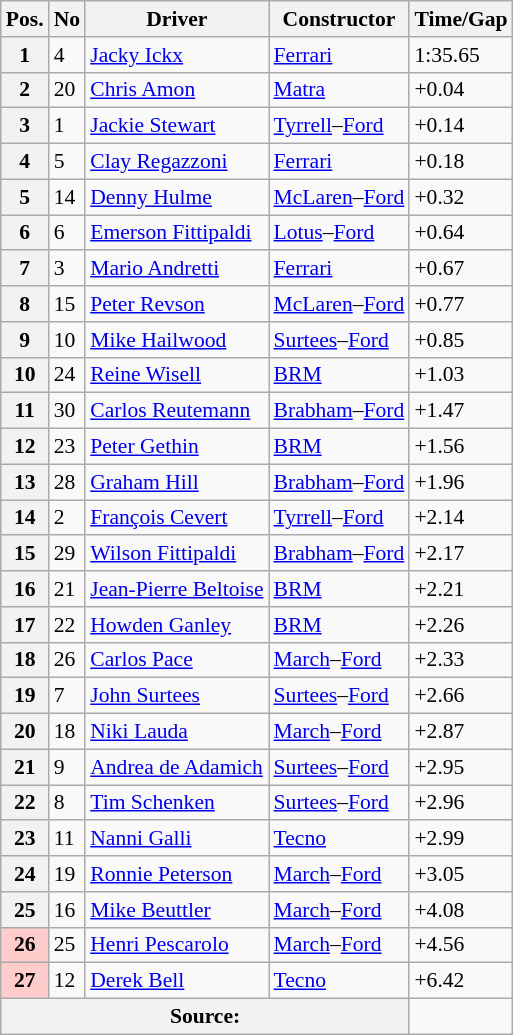<table class="wikitable sortable" style="font-size: 90%;">
<tr>
<th>Pos.</th>
<th>No</th>
<th>Driver</th>
<th>Constructor</th>
<th>Time/Gap</th>
</tr>
<tr>
<th>1</th>
<td>4</td>
<td> <a href='#'>Jacky Ickx</a></td>
<td><a href='#'>Ferrari</a></td>
<td>1:35.65</td>
</tr>
<tr>
<th>2</th>
<td>20</td>
<td> <a href='#'>Chris Amon</a></td>
<td><a href='#'>Matra</a></td>
<td>+0.04</td>
</tr>
<tr>
<th>3</th>
<td>1</td>
<td> <a href='#'>Jackie Stewart</a></td>
<td><a href='#'>Tyrrell</a>–<a href='#'>Ford</a></td>
<td>+0.14</td>
</tr>
<tr>
<th>4</th>
<td>5</td>
<td> <a href='#'>Clay Regazzoni</a></td>
<td><a href='#'>Ferrari</a></td>
<td>+0.18</td>
</tr>
<tr>
<th>5</th>
<td>14</td>
<td> <a href='#'>Denny Hulme</a></td>
<td><a href='#'>McLaren</a>–<a href='#'>Ford</a></td>
<td>+0.32</td>
</tr>
<tr>
<th>6</th>
<td>6</td>
<td> <a href='#'>Emerson Fittipaldi</a></td>
<td><a href='#'>Lotus</a>–<a href='#'>Ford</a></td>
<td>+0.64</td>
</tr>
<tr>
<th>7</th>
<td>3</td>
<td> <a href='#'>Mario Andretti</a></td>
<td><a href='#'>Ferrari</a></td>
<td>+0.67</td>
</tr>
<tr>
<th>8</th>
<td>15</td>
<td> <a href='#'>Peter Revson</a></td>
<td><a href='#'>McLaren</a>–<a href='#'>Ford</a></td>
<td>+0.77</td>
</tr>
<tr>
<th>9</th>
<td>10</td>
<td> <a href='#'>Mike Hailwood</a></td>
<td><a href='#'>Surtees</a>–<a href='#'>Ford</a></td>
<td>+0.85</td>
</tr>
<tr>
<th>10</th>
<td>24</td>
<td> <a href='#'>Reine Wisell</a></td>
<td><a href='#'>BRM</a></td>
<td>+1.03</td>
</tr>
<tr>
<th>11</th>
<td>30</td>
<td> <a href='#'>Carlos Reutemann</a></td>
<td><a href='#'>Brabham</a>–<a href='#'>Ford</a></td>
<td>+1.47</td>
</tr>
<tr>
<th>12</th>
<td>23</td>
<td> <a href='#'>Peter Gethin</a></td>
<td><a href='#'>BRM</a></td>
<td>+1.56</td>
</tr>
<tr>
<th>13</th>
<td>28</td>
<td> <a href='#'>Graham Hill</a></td>
<td><a href='#'>Brabham</a>–<a href='#'>Ford</a></td>
<td>+1.96</td>
</tr>
<tr>
<th>14</th>
<td>2</td>
<td> <a href='#'>François Cevert</a></td>
<td><a href='#'>Tyrrell</a>–<a href='#'>Ford</a></td>
<td>+2.14</td>
</tr>
<tr>
<th>15</th>
<td>29</td>
<td> <a href='#'>Wilson Fittipaldi</a></td>
<td><a href='#'>Brabham</a>–<a href='#'>Ford</a></td>
<td>+2.17</td>
</tr>
<tr>
<th>16</th>
<td>21</td>
<td> <a href='#'>Jean-Pierre Beltoise</a></td>
<td><a href='#'>BRM</a></td>
<td>+2.21</td>
</tr>
<tr>
<th>17</th>
<td>22</td>
<td> <a href='#'>Howden Ganley</a></td>
<td><a href='#'>BRM</a></td>
<td>+2.26</td>
</tr>
<tr>
<th>18</th>
<td>26</td>
<td> <a href='#'>Carlos Pace</a></td>
<td><a href='#'>March</a>–<a href='#'>Ford</a></td>
<td>+2.33</td>
</tr>
<tr>
<th>19</th>
<td>7</td>
<td> <a href='#'>John Surtees</a></td>
<td><a href='#'>Surtees</a>–<a href='#'>Ford</a></td>
<td>+2.66</td>
</tr>
<tr>
<th>20</th>
<td>18</td>
<td> <a href='#'>Niki Lauda</a></td>
<td><a href='#'>March</a>–<a href='#'>Ford</a></td>
<td>+2.87</td>
</tr>
<tr>
<th>21</th>
<td>9</td>
<td> <a href='#'>Andrea de Adamich</a></td>
<td><a href='#'>Surtees</a>–<a href='#'>Ford</a></td>
<td>+2.95</td>
</tr>
<tr>
<th>22</th>
<td>8</td>
<td> <a href='#'>Tim Schenken</a></td>
<td><a href='#'>Surtees</a>–<a href='#'>Ford</a></td>
<td>+2.96</td>
</tr>
<tr>
<th>23</th>
<td>11</td>
<td> <a href='#'>Nanni Galli</a></td>
<td><a href='#'>Tecno</a></td>
<td>+2.99</td>
</tr>
<tr>
<th>24</th>
<td>19</td>
<td> <a href='#'>Ronnie Peterson</a></td>
<td><a href='#'>March</a>–<a href='#'>Ford</a></td>
<td>+3.05</td>
</tr>
<tr>
<th>25</th>
<td>16</td>
<td> <a href='#'>Mike Beuttler</a></td>
<td><a href='#'>March</a>–<a href='#'>Ford</a></td>
<td>+4.08</td>
</tr>
<tr>
<th style="background:#ffcccc;">26</th>
<td>25</td>
<td> <a href='#'>Henri Pescarolo</a></td>
<td><a href='#'>March</a>–<a href='#'>Ford</a></td>
<td>+4.56</td>
</tr>
<tr>
<th style="background:#ffcccc;">27</th>
<td>12</td>
<td> <a href='#'>Derek Bell</a></td>
<td><a href='#'>Tecno</a></td>
<td>+6.42</td>
</tr>
<tr>
<th colspan=4>Source:</th>
</tr>
</table>
